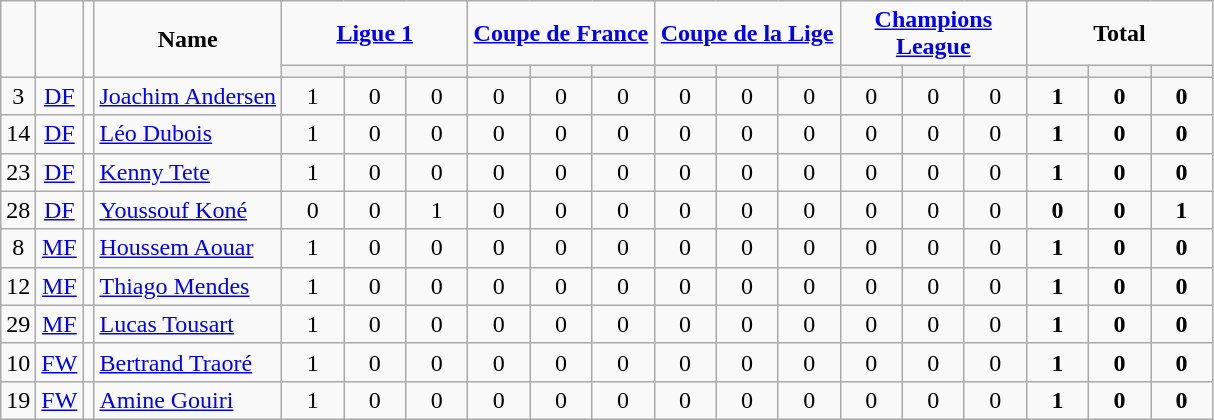<table class="wikitable" style="text-align:center;">
<tr>
<td rowspan="2" !width=15><strong></strong></td>
<td rowspan="2" !width=15><strong></strong></td>
<td rowspan="2" !width=15><strong></strong></td>
<td rowspan="2" !width=120><strong>Name</strong></td>
<td colspan="3"><strong><a href='#'>Ligue 1</a></strong></td>
<td colspan="3"><strong><a href='#'>Coupe de France</a></strong></td>
<td colspan="3"><strong><a href='#'>Coupe de la Lige</a></strong></td>
<td colspan="3"><strong><a href='#'>Champions League</a></strong></td>
<td colspan="3"><strong>Total</strong></td>
</tr>
<tr>
<th width=34; background:#fe9;"></th>
<th width=34; background:#fe9;"></th>
<th width=34; background:#ff8888;"></th>
<th width=34; background:#fe9;"></th>
<th width=34; background:#fe9;"></th>
<th width=34; background:#ff8888;"></th>
<th width=34; background:#fe9;"></th>
<th width=34; background:#fe9;"></th>
<th width=34; background:#ff8888;"></th>
<th width=34; background:#fe9;"></th>
<th width=34; background:#fe9;"></th>
<th width=34; background:#ff8888;"></th>
<th width=34; background:#fe9;"></th>
<th width=34; background:#fe9;"></th>
<th width=34; background:#ff8888;"></th>
</tr>
<tr>
<td>3</td>
<td><a href='#'>DF</a></td>
<td></td>
<td align=left><a href='#'>Joachim Andersen</a></td>
<td>1</td>
<td>0</td>
<td>0</td>
<td>0</td>
<td>0</td>
<td>0</td>
<td>0</td>
<td>0</td>
<td>0</td>
<td>0</td>
<td>0</td>
<td>0</td>
<td><strong>1</strong></td>
<td><strong>0</strong></td>
<td><strong>0</strong></td>
</tr>
<tr>
<td>14</td>
<td><a href='#'>DF</a></td>
<td></td>
<td align=left><a href='#'>Léo Dubois</a></td>
<td>1</td>
<td>0</td>
<td>0</td>
<td>0</td>
<td>0</td>
<td>0</td>
<td>0</td>
<td>0</td>
<td>0</td>
<td>0</td>
<td>0</td>
<td>0</td>
<td><strong>1</strong></td>
<td><strong>0</strong></td>
<td><strong>0</strong></td>
</tr>
<tr>
<td>23</td>
<td><a href='#'>DF</a></td>
<td></td>
<td align=left><a href='#'>Kenny Tete</a></td>
<td>1</td>
<td>0</td>
<td>0</td>
<td>0</td>
<td>0</td>
<td>0</td>
<td>0</td>
<td>0</td>
<td>0</td>
<td>0</td>
<td>0</td>
<td>0</td>
<td><strong>1</strong></td>
<td><strong>0</strong></td>
<td><strong>0</strong></td>
</tr>
<tr>
<td>28</td>
<td><a href='#'>DF</a></td>
<td></td>
<td align=left><a href='#'>Youssouf Koné</a></td>
<td>0</td>
<td>0</td>
<td>1</td>
<td>0</td>
<td>0</td>
<td>0</td>
<td>0</td>
<td>0</td>
<td>0</td>
<td>0</td>
<td>0</td>
<td>0</td>
<td><strong>0</strong></td>
<td><strong>0</strong></td>
<td><strong>1</strong></td>
</tr>
<tr>
<td>8</td>
<td><a href='#'>MF</a></td>
<td></td>
<td align=left><a href='#'>Houssem Aouar</a></td>
<td>1</td>
<td>0</td>
<td>0</td>
<td>0</td>
<td>0</td>
<td>0</td>
<td>0</td>
<td>0</td>
<td>0</td>
<td>0</td>
<td>0</td>
<td>0</td>
<td><strong>1</strong></td>
<td><strong>0</strong></td>
<td><strong>0</strong></td>
</tr>
<tr>
<td>12</td>
<td><a href='#'>MF</a></td>
<td></td>
<td align=left><a href='#'>Thiago Mendes</a></td>
<td>1</td>
<td>0</td>
<td>0</td>
<td>0</td>
<td>0</td>
<td>0</td>
<td>0</td>
<td>0</td>
<td>0</td>
<td>0</td>
<td>0</td>
<td>0</td>
<td><strong>1</strong></td>
<td><strong>0</strong></td>
<td><strong>0</strong></td>
</tr>
<tr>
<td>29</td>
<td><a href='#'>MF</a></td>
<td></td>
<td align=left><a href='#'>Lucas Tousart</a></td>
<td>1</td>
<td>0</td>
<td>0</td>
<td>0</td>
<td>0</td>
<td>0</td>
<td>0</td>
<td>0</td>
<td>0</td>
<td>0</td>
<td>0</td>
<td>0</td>
<td><strong>1</strong></td>
<td><strong>0</strong></td>
<td><strong>0</strong></td>
</tr>
<tr>
<td>10</td>
<td><a href='#'>FW</a></td>
<td></td>
<td align=left><a href='#'>Bertrand Traoré</a></td>
<td>1</td>
<td>0</td>
<td>0</td>
<td>0</td>
<td>0</td>
<td>0</td>
<td>0</td>
<td>0</td>
<td>0</td>
<td>0</td>
<td>0</td>
<td>0</td>
<td><strong>1</strong></td>
<td><strong>0</strong></td>
<td><strong>0</strong></td>
</tr>
<tr>
<td>19</td>
<td><a href='#'>FW</a></td>
<td></td>
<td align=left><a href='#'>Amine Gouiri</a></td>
<td>1</td>
<td>0</td>
<td>0</td>
<td>0</td>
<td>0</td>
<td>0</td>
<td>0</td>
<td>0</td>
<td>0</td>
<td>0</td>
<td>0</td>
<td>0</td>
<td><strong>1</strong></td>
<td><strong>0</strong></td>
<td><strong>0</strong></td>
</tr>
</table>
